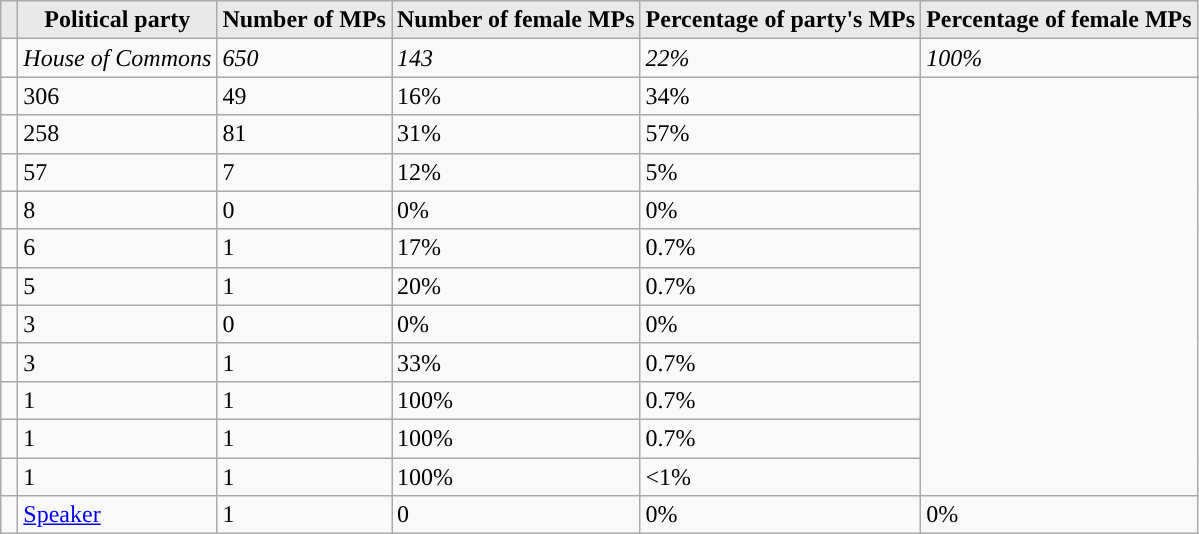<table class="wikitable sortable">
<tr>
<th style="background-color:#E9E9E9" class="unsortable"></th>
<th style="background-color:#E9E9E9" align=center>Political party<br></th>
<th style="background-color:#E9E9E9" align=center>Number of MPs</th>
<th style="background-color:#E9E9E9" align=center>Number of female MPs</th>
<th style="background-color:#E9E9E9" align=center>Percentage of party's MPs</th>
<th style="background-color:#E9E9E9" align=center>Percentage of female MPs</th>
</tr>
<tr>
<td></td>
<td><em>House of Commons</em></td>
<td><em>650</em></td>
<td><em>143</em></td>
<td><em>22%</em></td>
<td><em>100%</em></td>
</tr>
<tr>
<td></td>
<td>306</td>
<td>49</td>
<td>16%</td>
<td>34%</td>
</tr>
<tr>
<td></td>
<td>258</td>
<td>81</td>
<td>31%</td>
<td>57%</td>
</tr>
<tr>
<td></td>
<td>57</td>
<td>7</td>
<td>12%</td>
<td>5%</td>
</tr>
<tr>
<td></td>
<td>8</td>
<td>0</td>
<td>0%</td>
<td>0%</td>
</tr>
<tr>
<td></td>
<td>6</td>
<td>1</td>
<td>17%</td>
<td>0.7%</td>
</tr>
<tr>
<td></td>
<td>5</td>
<td>1</td>
<td>20%</td>
<td>0.7%</td>
</tr>
<tr>
<td></td>
<td>3</td>
<td>0</td>
<td>0%</td>
<td>0%</td>
</tr>
<tr>
<td></td>
<td>3</td>
<td>1</td>
<td>33%</td>
<td>0.7%</td>
</tr>
<tr>
<td></td>
<td>1</td>
<td>1</td>
<td>100%</td>
<td>0.7%</td>
</tr>
<tr>
<td></td>
<td>1</td>
<td>1</td>
<td>100%</td>
<td>0.7%</td>
</tr>
<tr>
<td></td>
<td>1</td>
<td>1</td>
<td>100%</td>
<td><1%</td>
</tr>
<tr>
<td style="background-color:"> </td>
<td><a href='#'>Speaker</a><br></td>
<td>1</td>
<td>0</td>
<td>0%</td>
<td>0%</td>
</tr>
</table>
